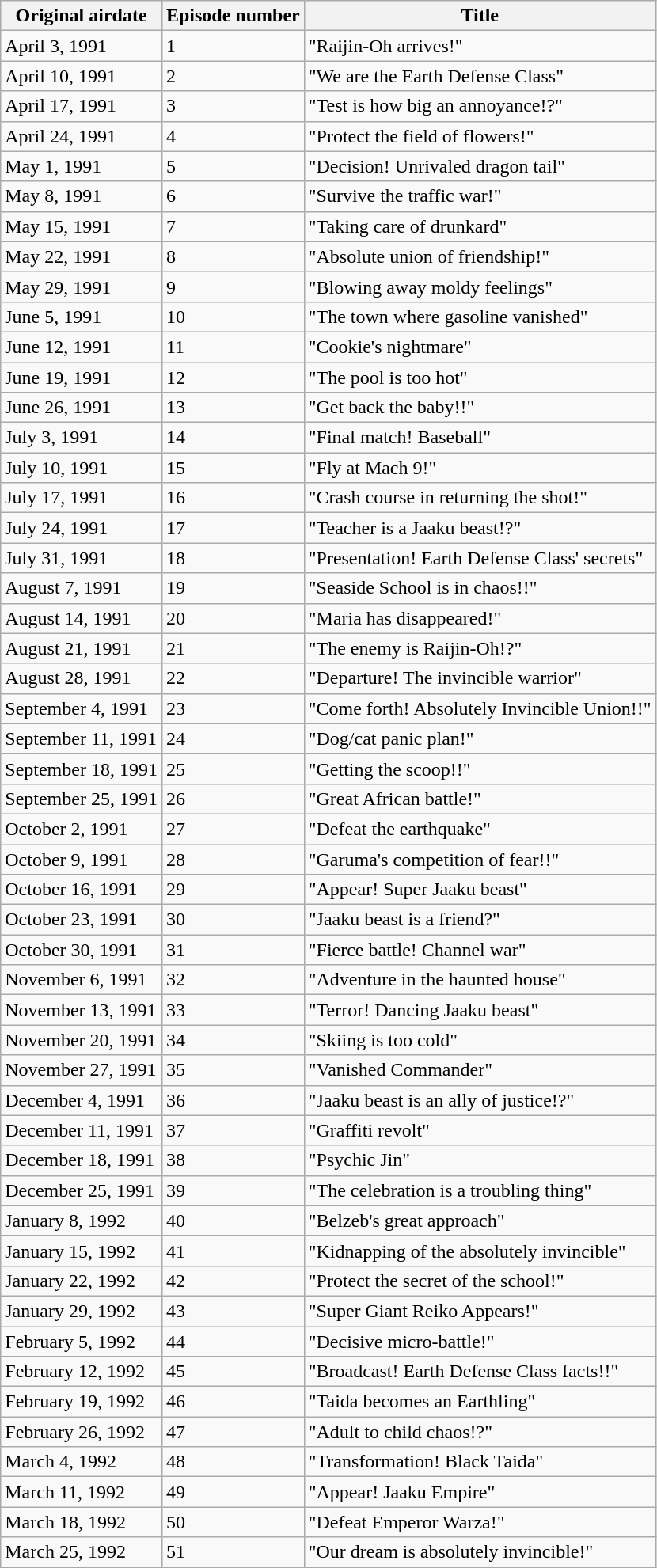<table class="wikitable">
<tr>
<th>Original airdate</th>
<th>Episode number</th>
<th>Title</th>
</tr>
<tr>
<td>April 3, 1991</td>
<td>1</td>
<td>"Raijin-Oh arrives!"</td>
</tr>
<tr>
<td>April 10, 1991</td>
<td>2</td>
<td>"We are the Earth Defense Class"</td>
</tr>
<tr>
<td>April 17, 1991</td>
<td>3</td>
<td>"Test is how big an annoyance!?"</td>
</tr>
<tr>
<td>April 24, 1991</td>
<td>4</td>
<td>"Protect the field of flowers!"</td>
</tr>
<tr>
<td>May 1, 1991</td>
<td>5</td>
<td>"Decision! Unrivaled dragon tail"</td>
</tr>
<tr>
<td>May 8, 1991</td>
<td>6</td>
<td>"Survive the traffic war!"</td>
</tr>
<tr>
<td>May 15, 1991</td>
<td>7</td>
<td>"Taking care of drunkard"</td>
</tr>
<tr>
<td>May 22, 1991</td>
<td>8</td>
<td>"Absolute union of friendship!"</td>
</tr>
<tr>
<td>May 29, 1991</td>
<td>9</td>
<td>"Blowing away moldy feelings"</td>
</tr>
<tr>
<td>June 5, 1991</td>
<td>10</td>
<td>"The town where gasoline vanished"</td>
</tr>
<tr>
<td>June 12, 1991</td>
<td>11</td>
<td>"Cookie's nightmare"</td>
</tr>
<tr>
<td>June 19, 1991</td>
<td>12</td>
<td>"The pool is too hot"</td>
</tr>
<tr>
<td>June 26, 1991</td>
<td>13</td>
<td>"Get back the baby!!"</td>
</tr>
<tr>
<td>July 3, 1991</td>
<td>14</td>
<td>"Final match! Baseball"</td>
</tr>
<tr>
<td>July 10, 1991</td>
<td>15</td>
<td>"Fly at Mach 9!"</td>
</tr>
<tr>
<td>July 17, 1991</td>
<td>16</td>
<td>"Crash course in returning the shot!"</td>
</tr>
<tr>
<td>July 24, 1991</td>
<td>17</td>
<td>"Teacher is a Jaaku beast!?"</td>
</tr>
<tr>
<td>July 31, 1991</td>
<td>18</td>
<td>"Presentation! Earth Defense Class' secrets"</td>
</tr>
<tr>
<td>August 7, 1991</td>
<td>19</td>
<td>"Seaside School is in chaos!!"</td>
</tr>
<tr>
<td>August 14, 1991</td>
<td>20</td>
<td>"Maria has disappeared!"</td>
</tr>
<tr>
<td>August 21, 1991</td>
<td>21</td>
<td>"The enemy is Raijin-Oh!?"</td>
</tr>
<tr>
<td>August 28, 1991</td>
<td>22</td>
<td>"Departure! The invincible warrior"</td>
</tr>
<tr>
<td>September 4, 1991</td>
<td>23</td>
<td>"Come forth! Absolutely Invincible Union!!"</td>
</tr>
<tr>
<td>September 11, 1991</td>
<td>24</td>
<td>"Dog/cat panic plan!"</td>
</tr>
<tr>
<td>September 18, 1991</td>
<td>25</td>
<td>"Getting the scoop!!"</td>
</tr>
<tr>
<td>September 25, 1991</td>
<td>26</td>
<td>"Great African battle!"</td>
</tr>
<tr>
<td>October 2, 1991</td>
<td>27</td>
<td>"Defeat the earthquake"</td>
</tr>
<tr>
<td>October 9, 1991</td>
<td>28</td>
<td>"Garuma's competition of fear!!"</td>
</tr>
<tr>
<td>October 16, 1991</td>
<td>29</td>
<td>"Appear! Super Jaaku beast"</td>
</tr>
<tr>
<td>October 23, 1991</td>
<td>30</td>
<td>"Jaaku beast is a friend?"</td>
</tr>
<tr>
<td>October 30, 1991</td>
<td>31</td>
<td>"Fierce battle! Channel war"</td>
</tr>
<tr>
<td>November 6, 1991</td>
<td>32</td>
<td>"Adventure in the haunted house"</td>
</tr>
<tr>
<td>November 13, 1991</td>
<td>33</td>
<td>"Terror! Dancing Jaaku beast"</td>
</tr>
<tr>
<td>November 20, 1991</td>
<td>34</td>
<td>"Skiing is too cold"</td>
</tr>
<tr>
<td>November 27, 1991</td>
<td>35</td>
<td>"Vanished Commander"</td>
</tr>
<tr>
<td>December 4, 1991</td>
<td>36</td>
<td>"Jaaku beast is an ally of justice!?"</td>
</tr>
<tr>
<td>December 11, 1991</td>
<td>37</td>
<td>"Graffiti revolt"</td>
</tr>
<tr>
<td>December 18, 1991</td>
<td>38</td>
<td>"Psychic Jin"</td>
</tr>
<tr>
<td>December 25, 1991</td>
<td>39</td>
<td>"The celebration is a troubling thing"</td>
</tr>
<tr>
<td>January 8, 1992</td>
<td>40</td>
<td>"Belzeb's great approach"</td>
</tr>
<tr>
<td>January 15, 1992</td>
<td>41</td>
<td>"Kidnapping of the absolutely invincible"</td>
</tr>
<tr>
<td>January 22, 1992</td>
<td>42</td>
<td>"Protect the secret of the school!"</td>
</tr>
<tr>
<td>January 29, 1992</td>
<td>43</td>
<td>"Super Giant Reiko Appears!"</td>
</tr>
<tr>
<td>February 5, 1992</td>
<td>44</td>
<td>"Decisive micro-battle!"</td>
</tr>
<tr>
<td>February 12, 1992</td>
<td>45</td>
<td>"Broadcast! Earth Defense Class facts!!"</td>
</tr>
<tr>
<td>February 19, 1992</td>
<td>46</td>
<td>"Taida becomes an Earthling"</td>
</tr>
<tr>
<td>February 26, 1992</td>
<td>47</td>
<td>"Adult to child chaos!?"</td>
</tr>
<tr>
<td>March 4, 1992</td>
<td>48</td>
<td>"Transformation! Black Taida"</td>
</tr>
<tr>
<td>March 11, 1992</td>
<td>49</td>
<td>"Appear! Jaaku Empire"</td>
</tr>
<tr>
<td>March 18, 1992</td>
<td>50</td>
<td>"Defeat Emperor Warza!"</td>
</tr>
<tr>
<td>March 25, 1992</td>
<td>51</td>
<td>"Our dream is absolutely invincible!"</td>
</tr>
</table>
